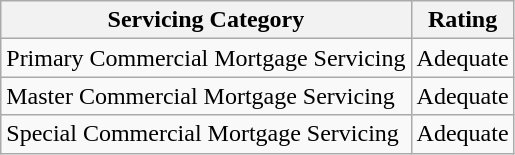<table class="wikitable">
<tr>
<th>Servicing Category</th>
<th>Rating</th>
</tr>
<tr>
<td>Primary Commercial Mortgage Servicing</td>
<td>Adequate</td>
</tr>
<tr>
<td>Master Commercial Mortgage Servicing</td>
<td>Adequate</td>
</tr>
<tr>
<td>Special Commercial Mortgage Servicing</td>
<td>Adequate</td>
</tr>
</table>
